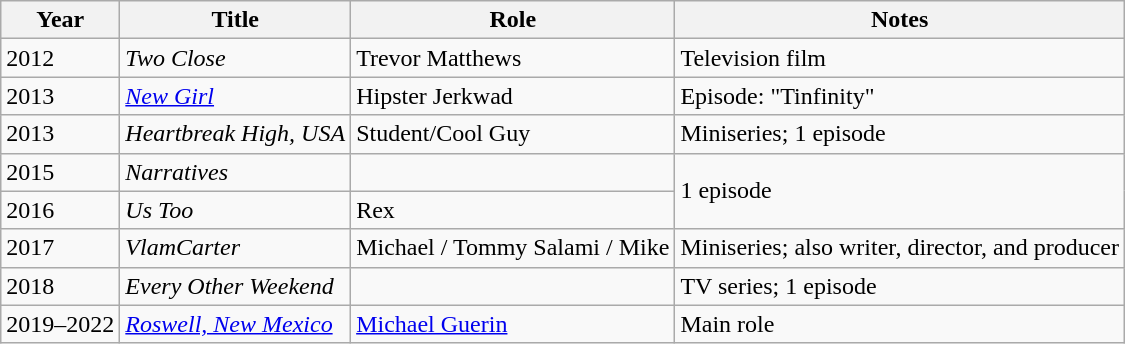<table class="wikitable">
<tr>
<th>Year</th>
<th>Title</th>
<th>Role</th>
<th>Notes</th>
</tr>
<tr>
<td>2012</td>
<td><em>Two Close</em></td>
<td>Trevor Matthews</td>
<td>Television film</td>
</tr>
<tr>
<td>2013</td>
<td><em><a href='#'>New Girl</a></em></td>
<td>Hipster Jerkwad</td>
<td>Episode: "Tinfinity"</td>
</tr>
<tr>
<td>2013</td>
<td><em>Heartbreak High, USA</em></td>
<td>Student/Cool Guy</td>
<td>Miniseries; 1 episode</td>
</tr>
<tr>
<td>2015</td>
<td><em>Narratives</em></td>
<td></td>
<td rowspan="2">1 episode</td>
</tr>
<tr>
<td>2016</td>
<td><em>Us Too</em></td>
<td>Rex</td>
</tr>
<tr>
<td>2017</td>
<td><em>VlamCarter</em></td>
<td>Michael / Tommy Salami / Mike</td>
<td>Miniseries; also writer, director, and producer</td>
</tr>
<tr>
<td>2018</td>
<td><em>Every Other Weekend</em></td>
<td></td>
<td>TV series; 1 episode</td>
</tr>
<tr>
<td>2019–2022</td>
<td><a href='#'><em>Roswell, New Mexico</em></a></td>
<td><a href='#'>Michael Guerin</a></td>
<td>Main role</td>
</tr>
</table>
